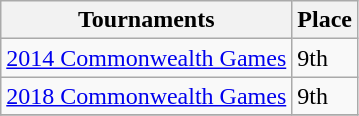<table class="wikitable collapsible">
<tr>
<th>Tournaments</th>
<th>Place</th>
</tr>
<tr>
<td><a href='#'>2014 Commonwealth Games</a></td>
<td>9th</td>
</tr>
<tr>
<td><a href='#'>2018 Commonwealth Games</a></td>
<td>9th</td>
</tr>
<tr>
</tr>
</table>
